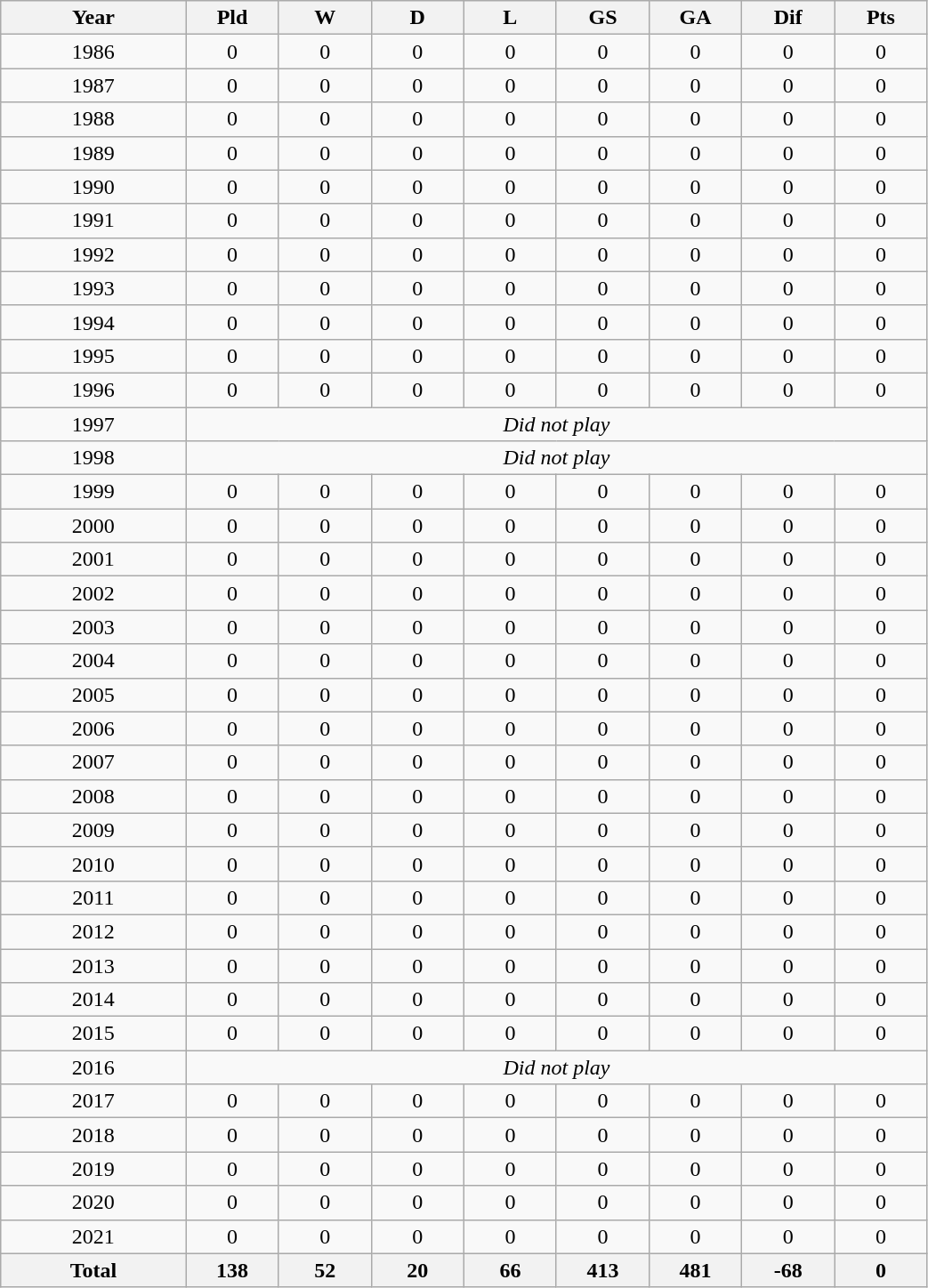<table class="wikitable sortable" width=55% style="text-align:center">
<tr>
<th width=20%>Year</th>
<th width=35>Pld</th>
<th width=35>W</th>
<th width=35>D</th>
<th width=35>L</th>
<th width=35>GS</th>
<th width=35>GA</th>
<th width=35>Dif</th>
<th width=35>Pts</th>
</tr>
<tr>
<td style="text-align:center;">1986</td>
<td>0</td>
<td>0</td>
<td>0</td>
<td>0</td>
<td>0</td>
<td>0</td>
<td>0</td>
<td>0</td>
</tr>
<tr>
<td style="text-align:center;">1987</td>
<td>0</td>
<td>0</td>
<td>0</td>
<td>0</td>
<td>0</td>
<td>0</td>
<td>0</td>
<td>0</td>
</tr>
<tr>
<td style="text-align:center;">1988</td>
<td>0</td>
<td>0</td>
<td>0</td>
<td>0</td>
<td>0</td>
<td>0</td>
<td>0</td>
<td>0</td>
</tr>
<tr>
<td style="text-align:center;">1989</td>
<td>0</td>
<td>0</td>
<td>0</td>
<td>0</td>
<td>0</td>
<td>0</td>
<td>0</td>
<td>0</td>
</tr>
<tr>
<td style="text-align:center;">1990</td>
<td>0</td>
<td>0</td>
<td>0</td>
<td>0</td>
<td>0</td>
<td>0</td>
<td>0</td>
<td>0</td>
</tr>
<tr>
<td style="text-align:center;">1991</td>
<td>0</td>
<td>0</td>
<td>0</td>
<td>0</td>
<td>0</td>
<td>0</td>
<td>0</td>
<td>0</td>
</tr>
<tr>
<td style="text-align:center;">1992</td>
<td>0</td>
<td>0</td>
<td>0</td>
<td>0</td>
<td>0</td>
<td>0</td>
<td>0</td>
<td>0</td>
</tr>
<tr>
<td style="text-align:center;">1993</td>
<td>0</td>
<td>0</td>
<td>0</td>
<td>0</td>
<td>0</td>
<td>0</td>
<td>0</td>
<td>0</td>
</tr>
<tr>
<td style="text-align:center;">1994</td>
<td>0</td>
<td>0</td>
<td>0</td>
<td>0</td>
<td>0</td>
<td>0</td>
<td>0</td>
<td>0</td>
</tr>
<tr>
<td style="text-align:center;">1995</td>
<td>0</td>
<td>0</td>
<td>0</td>
<td>0</td>
<td>0</td>
<td>0</td>
<td>0</td>
<td>0</td>
</tr>
<tr>
<td style="text-align:center;">1996</td>
<td>0</td>
<td>0</td>
<td>0</td>
<td>0</td>
<td>0</td>
<td>0</td>
<td>0</td>
<td>0</td>
</tr>
<tr>
<td style="text-align:center;">1997</td>
<td colspan=8><em>Did not play</em></td>
</tr>
<tr>
<td style="text-align:center;">1998</td>
<td colspan=8><em>Did not play</em></td>
</tr>
<tr>
<td style="text-align:center;">1999</td>
<td>0</td>
<td>0</td>
<td>0</td>
<td>0</td>
<td>0</td>
<td>0</td>
<td>0</td>
<td>0</td>
</tr>
<tr>
<td style="text-align:center;">2000</td>
<td>0</td>
<td>0</td>
<td>0</td>
<td>0</td>
<td>0</td>
<td>0</td>
<td>0</td>
<td>0</td>
</tr>
<tr>
<td style="text-align:center;">2001</td>
<td>0</td>
<td>0</td>
<td>0</td>
<td>0</td>
<td>0</td>
<td>0</td>
<td>0</td>
<td>0</td>
</tr>
<tr>
<td style="text-align:center;">2002</td>
<td>0</td>
<td>0</td>
<td>0</td>
<td>0</td>
<td>0</td>
<td>0</td>
<td>0</td>
<td>0</td>
</tr>
<tr>
<td style="text-align:center;">2003</td>
<td>0</td>
<td>0</td>
<td>0</td>
<td>0</td>
<td>0</td>
<td>0</td>
<td>0</td>
<td>0</td>
</tr>
<tr>
<td style="text-align:center;">2004</td>
<td>0</td>
<td>0</td>
<td>0</td>
<td>0</td>
<td>0</td>
<td>0</td>
<td>0</td>
<td>0</td>
</tr>
<tr>
<td style="text-align:center;">2005</td>
<td>0</td>
<td>0</td>
<td>0</td>
<td>0</td>
<td>0</td>
<td>0</td>
<td>0</td>
<td>0</td>
</tr>
<tr>
<td style="text-align:center;">2006</td>
<td>0</td>
<td>0</td>
<td>0</td>
<td>0</td>
<td>0</td>
<td>0</td>
<td>0</td>
<td>0</td>
</tr>
<tr>
<td style="text-align:center;">2007</td>
<td>0</td>
<td>0</td>
<td>0</td>
<td>0</td>
<td>0</td>
<td>0</td>
<td>0</td>
<td>0</td>
</tr>
<tr>
<td style="text-align:center;">2008</td>
<td>0</td>
<td>0</td>
<td>0</td>
<td>0</td>
<td>0</td>
<td>0</td>
<td>0</td>
<td>0</td>
</tr>
<tr>
<td style="text-align:center;">2009</td>
<td>0</td>
<td>0</td>
<td>0</td>
<td>0</td>
<td>0</td>
<td>0</td>
<td>0</td>
<td>0</td>
</tr>
<tr>
<td style="text-align:center;">2010</td>
<td>0</td>
<td>0</td>
<td>0</td>
<td>0</td>
<td>0</td>
<td>0</td>
<td>0</td>
<td>0</td>
</tr>
<tr>
<td style="text-align:center;">2011</td>
<td>0</td>
<td>0</td>
<td>0</td>
<td>0</td>
<td>0</td>
<td>0</td>
<td>0</td>
<td>0</td>
</tr>
<tr>
<td style="text-align:center;">2012</td>
<td>0</td>
<td>0</td>
<td>0</td>
<td>0</td>
<td>0</td>
<td>0</td>
<td>0</td>
<td>0</td>
</tr>
<tr>
<td style="text-align:center;">2013</td>
<td>0</td>
<td>0</td>
<td>0</td>
<td>0</td>
<td>0</td>
<td>0</td>
<td>0</td>
<td>0</td>
</tr>
<tr>
<td style="text-align:center;">2014</td>
<td>0</td>
<td>0</td>
<td>0</td>
<td>0</td>
<td>0</td>
<td>0</td>
<td>0</td>
<td>0</td>
</tr>
<tr>
<td style="text-align:center;">2015</td>
<td>0</td>
<td>0</td>
<td>0</td>
<td>0</td>
<td>0</td>
<td>0</td>
<td>0</td>
<td>0</td>
</tr>
<tr>
<td style="text-align:center;">2016</td>
<td colspan=8><em>Did not play</em></td>
</tr>
<tr>
<td style="text-align:center;">2017</td>
<td>0</td>
<td>0</td>
<td>0</td>
<td>0</td>
<td>0</td>
<td>0</td>
<td>0</td>
<td>0</td>
</tr>
<tr>
<td style="text-align:center;">2018</td>
<td>0</td>
<td>0</td>
<td>0</td>
<td>0</td>
<td>0</td>
<td>0</td>
<td>0</td>
<td>0</td>
</tr>
<tr>
<td style="text-align:center;">2019</td>
<td>0</td>
<td>0</td>
<td>0</td>
<td>0</td>
<td>0</td>
<td>0</td>
<td>0</td>
<td>0</td>
</tr>
<tr>
<td style="text-align:center;">2020</td>
<td>0</td>
<td>0</td>
<td>0</td>
<td>0</td>
<td>0</td>
<td>0</td>
<td>0</td>
<td>0</td>
</tr>
<tr>
<td style="text-align:center;">2021</td>
<td>0</td>
<td>0</td>
<td>0</td>
<td>0</td>
<td>0</td>
<td>0</td>
<td>0</td>
<td>0</td>
</tr>
<tr>
<th align=center colspan="1">Total</th>
<th>138</th>
<th>52</th>
<th>20</th>
<th>66</th>
<th>413</th>
<th>481</th>
<th>-68</th>
<th>0</th>
</tr>
</table>
